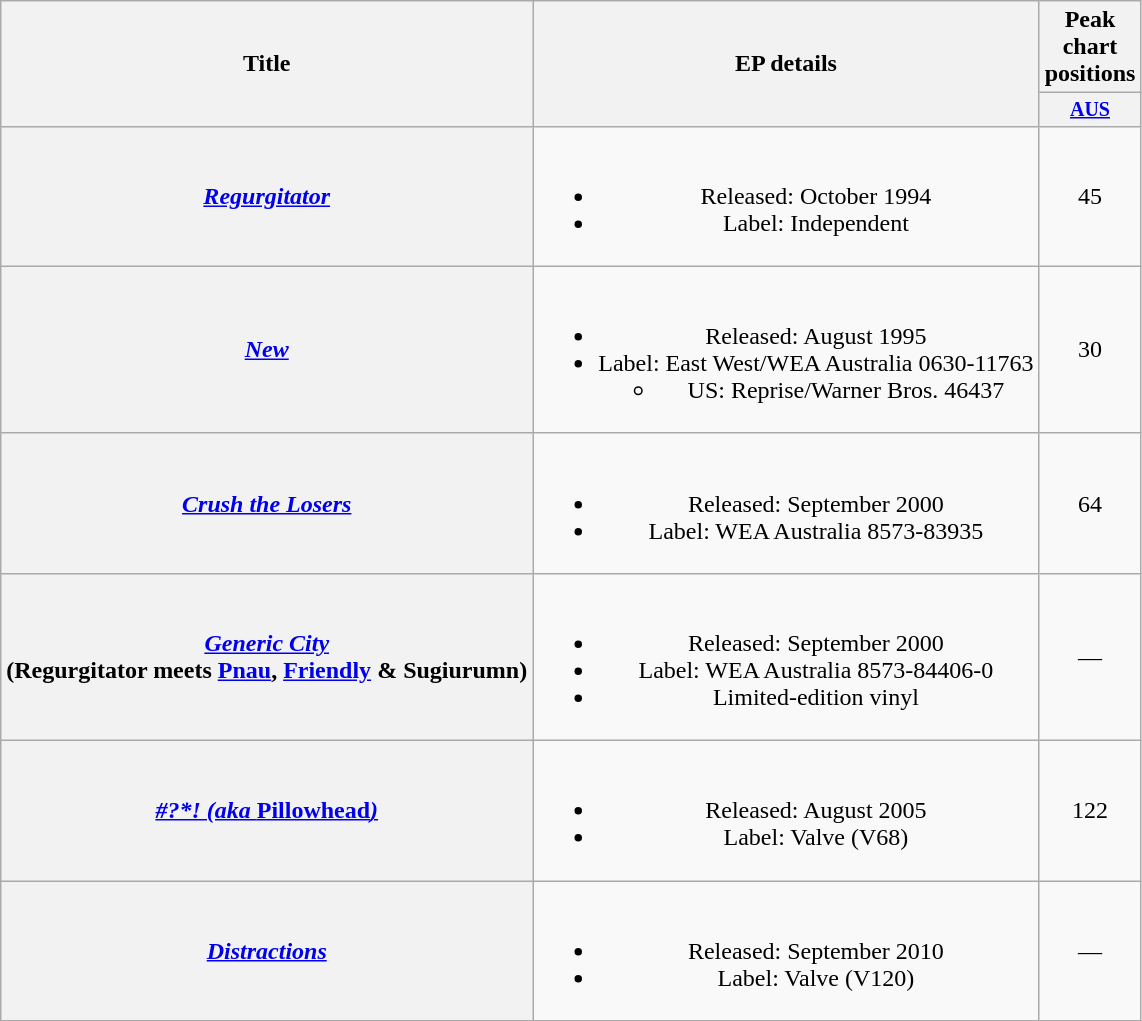<table class="wikitable plainrowheaders" style="text-align:center;" border="1">
<tr>
<th rowspan="2">Title</th>
<th rowspan="2">EP details</th>
<th>Peak chart positions</th>
</tr>
<tr style="font-size:smaller;">
<th style="width:40px;"><a href='#'>AUS</a><br></th>
</tr>
<tr>
<th scope="row"><em><a href='#'>Regurgitator</a></em></th>
<td><br><ul><li>Released: October 1994</li><li>Label: Independent</li></ul></td>
<td>45</td>
</tr>
<tr>
<th scope="row"><em><a href='#'>New</a></em></th>
<td><br><ul><li>Released: August 1995</li><li>Label: East West/WEA Australia 0630-11763<ul><li>US: Reprise/Warner Bros. 46437</li></ul></li></ul></td>
<td>30</td>
</tr>
<tr>
<th scope="row"><em><a href='#'>Crush the Losers</a></em></th>
<td><br><ul><li>Released: September 2000</li><li>Label: WEA Australia 8573-83935</li></ul></td>
<td>64</td>
</tr>
<tr>
<th scope="row"><em><a href='#'>Generic City</a></em><br> (Regurgitator meets <a href='#'>Pnau</a>, <a href='#'>Friendly</a> & Sugiurumn)</th>
<td><br><ul><li>Released: September 2000</li><li>Label: WEA Australia 8573-84406-0</li><li>Limited-edition vinyl</li></ul></td>
<td>—</td>
</tr>
<tr>
<th scope="row"><em><a href='#'>#?*! (aka </em>Pillowhead<em>)</a></em></th>
<td><br><ul><li>Released: August 2005</li><li>Label: Valve (V68)</li></ul></td>
<td>122</td>
</tr>
<tr>
<th scope="row"><em><a href='#'>Distractions</a></em></th>
<td><br><ul><li>Released: September 2010</li><li>Label: Valve (V120)</li></ul></td>
<td>—</td>
</tr>
</table>
